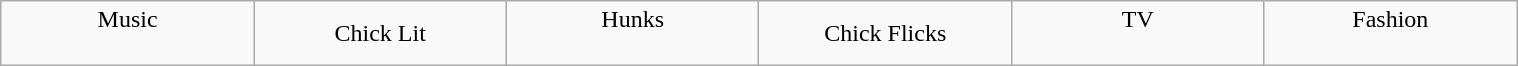<table class="wikitable" style="text-align: center; width: 80%; margin: 1em auto 1em auto;">
<tr>
<td style="width:50pt;"> Music <br> <br></td>
<td style="width:50pt;"> Chick Lit</td>
<td style="width:50pt;"> Hunks <br> <br></td>
<td style="width:50pt;"> Chick Flicks</td>
<td style="width:50pt;"> TV <br> <br></td>
<td style="width:50pt;"> Fashion <br> <br></td>
</tr>
</table>
